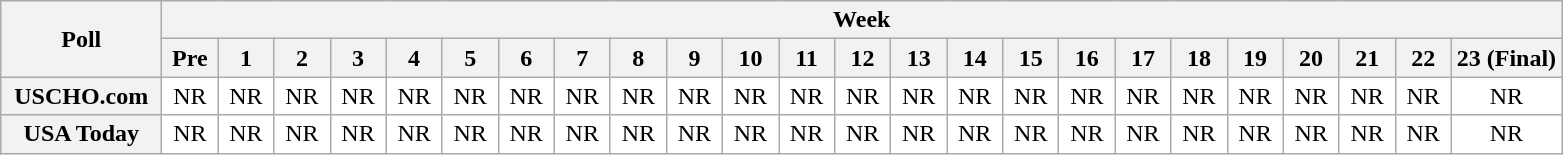<table class="wikitable" style="white-space:nowrap;">
<tr>
<th scope="col" width="100" rowspan="2">Poll</th>
<th colspan="25">Week</th>
</tr>
<tr>
<th scope="col" width="30">Pre</th>
<th scope="col" width="30">1</th>
<th scope="col" width="30">2</th>
<th scope="col" width="30">3</th>
<th scope="col" width="30">4</th>
<th scope="col" width="30">5</th>
<th scope="col" width="30">6</th>
<th scope="col" width="30">7</th>
<th scope="col" width="30">8</th>
<th scope="col" width="30">9</th>
<th scope="col" width="30">10</th>
<th scope="col" width="30">11</th>
<th scope="col" width="30">12</th>
<th scope="col" width="30">13</th>
<th scope="col" width="30">14</th>
<th scope="col" width="30">15</th>
<th scope="col" width="30">16</th>
<th scope="col" width="30">17</th>
<th scope="col" width="30">18</th>
<th scope="col" width="30">19</th>
<th scope="col" width="30">20</th>
<th scope="col" width="30">21</th>
<th scope="col" width="30">22</th>
<th scope="col" width="30">23 (Final)</th>
</tr>
<tr style="text-align:center;">
<th>USCHO.com</th>
<td bgcolor=FFFFFF>NR</td>
<td bgcolor=FFFFFF>NR</td>
<td bgcolor=FFFFFF>NR</td>
<td bgcolor=FFFFFF>NR</td>
<td bgcolor=FFFFFF>NR</td>
<td bgcolor=FFFFFF>NR</td>
<td bgcolor=FFFFFF>NR</td>
<td bgcolor=FFFFFF>NR</td>
<td bgcolor=FFFFFF>NR</td>
<td bgcolor=FFFFFF>NR</td>
<td bgcolor=FFFFFF>NR</td>
<td bgcolor=FFFFFF>NR</td>
<td bgcolor=FFFFFF>NR</td>
<td bgcolor=FFFFFF>NR</td>
<td bgcolor=FFFFFF>NR</td>
<td bgcolor=FFFFFF>NR</td>
<td bgcolor=FFFFFF>NR</td>
<td bgcolor=FFFFFF>NR</td>
<td bgcolor=FFFFFF>NR</td>
<td bgcolor=FFFFFF>NR</td>
<td bgcolor=FFFFFF>NR</td>
<td bgcolor=FFFFFF>NR</td>
<td bgcolor=FFFFFF>NR</td>
<td bgcolor=FFFFFF>NR</td>
</tr>
<tr style="text-align:center;">
<th>USA Today</th>
<td bgcolor=FFFFFF>NR</td>
<td bgcolor=FFFFFF>NR</td>
<td bgcolor=FFFFFF>NR</td>
<td bgcolor=FFFFFF>NR</td>
<td bgcolor=FFFFFF>NR</td>
<td bgcolor=FFFFFF>NR</td>
<td bgcolor=FFFFFF>NR</td>
<td bgcolor=FFFFFF>NR</td>
<td bgcolor=FFFFFF>NR</td>
<td bgcolor=FFFFFF>NR</td>
<td bgcolor=FFFFFF>NR</td>
<td bgcolor=FFFFFF>NR</td>
<td bgcolor=FFFFFF>NR</td>
<td bgcolor=FFFFFF>NR</td>
<td bgcolor=FFFFFF>NR</td>
<td bgcolor=FFFFFF>NR</td>
<td bgcolor=FFFFFF>NR</td>
<td bgcolor=FFFFFF>NR</td>
<td bgcolor=FFFFFF>NR</td>
<td bgcolor=FFFFFF>NR</td>
<td bgcolor=FFFFFF>NR</td>
<td bgcolor=FFFFFF>NR</td>
<td bgcolor=FFFFFF>NR</td>
<td bgcolor=FFFFFF>NR</td>
</tr>
</table>
